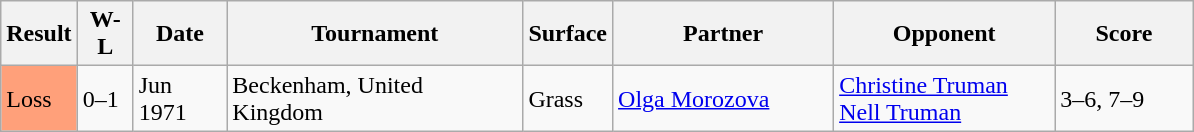<table class="sortable wikitable">
<tr>
<th>Result</th>
<th style="width:30px">W-L</th>
<th style="width:55px">Date</th>
<th style="width:190px">Tournament</th>
<th style="width:50px">Surface</th>
<th style="width:140px">Partner</th>
<th style="width:140px">Opponent</th>
<th style="width:85px" class="unsortable">Score</th>
</tr>
<tr>
<td style="background:#ffa07a;">Loss</td>
<td>0–1</td>
<td>Jun 1971</td>
<td>Beckenham, United Kingdom</td>
<td>Grass</td>
<td> <a href='#'>Olga Morozova</a></td>
<td> <a href='#'>Christine Truman</a><br> <a href='#'>Nell Truman</a></td>
<td>3–6, 7–9</td>
</tr>
</table>
